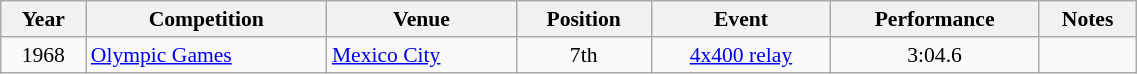<table class="wikitable" width=60% style="font-size:90%; text-align:center;">
<tr>
<th>Year</th>
<th>Competition</th>
<th>Venue</th>
<th>Position</th>
<th>Event</th>
<th>Performance</th>
<th>Notes</th>
</tr>
<tr>
<td rowspan=1>1968</td>
<td rowspan=1 align=left><a href='#'>Olympic Games</a></td>
<td rowspan=1 align=left> <a href='#'>Mexico City</a></td>
<td>7th</td>
<td><a href='#'>4x400 relay</a></td>
<td>3:04.6</td>
<td></td>
</tr>
</table>
